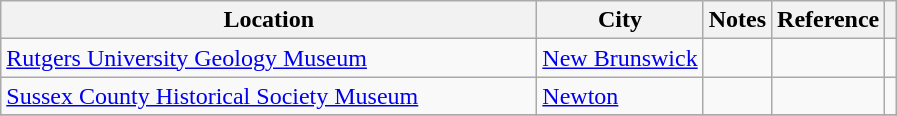<table class="wikitable">
<tr>
<th Width="350">Location</th>
<th>City</th>
<th>Notes</th>
<th>Reference</th>
<th></th>
</tr>
<tr>
<td><a href='#'>Rutgers University Geology Museum</a></td>
<td><a href='#'>New Brunswick</a></td>
<td></td>
<td></td>
<td></td>
</tr>
<tr>
<td><a href='#'>Sussex County Historical Society Museum</a></td>
<td><a href='#'>Newton</a></td>
<td></td>
<td></td>
<td></td>
</tr>
<tr>
</tr>
</table>
